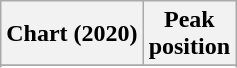<table class="wikitable sortable plainrowheaders" style="text-align:center">
<tr>
<th scope="col">Chart (2020)</th>
<th scope="col">Peak<br>position</th>
</tr>
<tr>
</tr>
<tr>
</tr>
<tr>
</tr>
<tr>
</tr>
<tr>
</tr>
<tr>
</tr>
<tr>
</tr>
<tr>
</tr>
<tr>
</tr>
<tr>
</tr>
<tr>
</tr>
</table>
